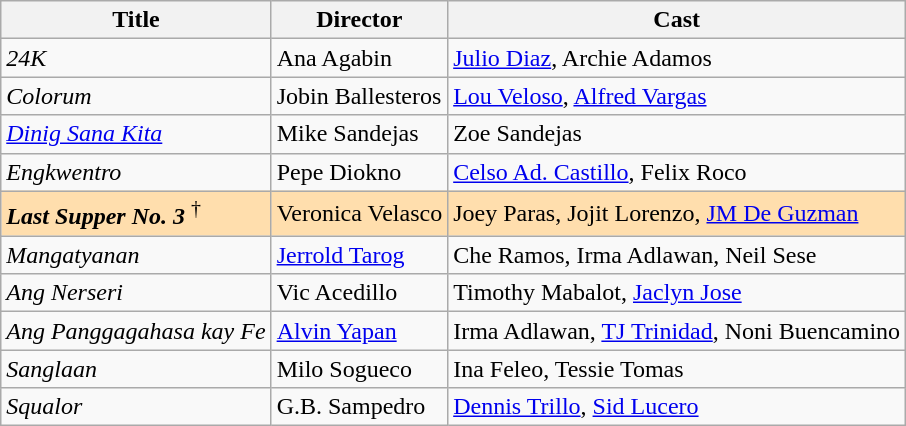<table class="wikitable">
<tr>
<th>Title</th>
<th>Director</th>
<th>Cast</th>
</tr>
<tr>
<td><em>24K</em></td>
<td>Ana Agabin</td>
<td><a href='#'>Julio Diaz</a>, Archie Adamos</td>
</tr>
<tr>
<td><em>Colorum</em></td>
<td>Jobin Ballesteros</td>
<td><a href='#'>Lou Veloso</a>, <a href='#'>Alfred Vargas</a></td>
</tr>
<tr>
<td><em><a href='#'>Dinig Sana Kita</a></em></td>
<td>Mike Sandejas</td>
<td>Zoe Sandejas</td>
</tr>
<tr>
<td><em>Engkwentro</em></td>
<td>Pepe Diokno</td>
<td><a href='#'>Celso Ad. Castillo</a>, Felix Roco</td>
</tr>
<tr style="background:#FFDEAD;">
<td><strong><em>Last Supper No. 3</em></strong>  <sup>†</sup></td>
<td>Veronica Velasco</td>
<td>Joey Paras, Jojit Lorenzo, <a href='#'>JM De Guzman</a></td>
</tr>
<tr>
<td><em>Mangatyanan</em></td>
<td><a href='#'>Jerrold Tarog</a></td>
<td>Che Ramos, Irma Adlawan, Neil Sese</td>
</tr>
<tr>
<td><em>Ang Nerseri</em></td>
<td>Vic Acedillo</td>
<td>Timothy Mabalot, <a href='#'>Jaclyn Jose</a></td>
</tr>
<tr>
<td><em>Ang Panggagahasa kay Fe</em></td>
<td><a href='#'>Alvin Yapan</a></td>
<td>Irma Adlawan, <a href='#'>TJ Trinidad</a>, Noni Buencamino</td>
</tr>
<tr>
<td><em>Sanglaan</em></td>
<td>Milo Sogueco</td>
<td>Ina Feleo, Tessie Tomas</td>
</tr>
<tr>
<td><em>Squalor</em></td>
<td>G.B. Sampedro</td>
<td><a href='#'>Dennis Trillo</a>, <a href='#'>Sid Lucero</a></td>
</tr>
</table>
